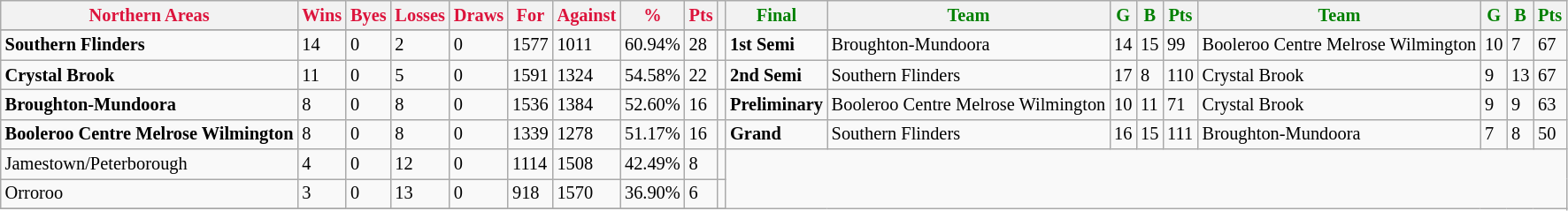<table style="font-size: 85%; text-align: left;" class="wikitable">
<tr>
<th style="color:crimson">Northern Areas</th>
<th style="color:crimson">Wins</th>
<th style="color:crimson">Byes</th>
<th style="color:crimson">Losses</th>
<th style="color:crimson">Draws</th>
<th style="color:crimson">For</th>
<th style="color:crimson">Against</th>
<th style="color:crimson">%</th>
<th style="color:crimson">Pts</th>
<th></th>
<th style="color:green">Final</th>
<th style="color:green">Team</th>
<th style="color:green">G</th>
<th style="color:green">B</th>
<th style="color:green">Pts</th>
<th style="color:green">Team</th>
<th style="color:green">G</th>
<th style="color:green">B</th>
<th style="color:green">Pts</th>
</tr>
<tr>
</tr>
<tr>
</tr>
<tr>
<td><strong>	Southern Flinders	</strong></td>
<td>14</td>
<td>0</td>
<td>2</td>
<td>0</td>
<td>1577</td>
<td>1011</td>
<td>60.94%</td>
<td>28</td>
<td></td>
<td><strong>1st Semi</strong></td>
<td>Broughton-Mundoora</td>
<td>14</td>
<td>15</td>
<td>99</td>
<td>Booleroo Centre Melrose Wilmington</td>
<td>10</td>
<td>7</td>
<td>67</td>
</tr>
<tr>
<td><strong>	Crystal Brook	</strong></td>
<td>11</td>
<td>0</td>
<td>5</td>
<td>0</td>
<td>1591</td>
<td>1324</td>
<td>54.58%</td>
<td>22</td>
<td></td>
<td><strong>2nd Semi</strong></td>
<td>Southern Flinders</td>
<td>17</td>
<td>8</td>
<td>110</td>
<td>Crystal Brook</td>
<td>9</td>
<td>13</td>
<td>67</td>
</tr>
<tr ||>
<td><strong>	Broughton-Mundoora	</strong></td>
<td>8</td>
<td>0</td>
<td>8</td>
<td>0</td>
<td>1536</td>
<td>1384</td>
<td>52.60%</td>
<td>16</td>
<td></td>
<td><strong>Preliminary</strong></td>
<td>Booleroo Centre Melrose Wilmington</td>
<td>10</td>
<td>11</td>
<td>71</td>
<td>Crystal Brook</td>
<td>9</td>
<td>9</td>
<td>63</td>
</tr>
<tr>
<td><strong>	Booleroo Centre Melrose Wilmington	</strong></td>
<td>8</td>
<td>0</td>
<td>8</td>
<td>0</td>
<td>1339</td>
<td>1278</td>
<td>51.17%</td>
<td>16</td>
<td></td>
<td><strong>Grand</strong></td>
<td>Southern Flinders</td>
<td>16</td>
<td>15</td>
<td>111</td>
<td>Broughton-Mundoora</td>
<td>7</td>
<td>8</td>
<td>50</td>
</tr>
<tr>
<td>Jamestown/Peterborough</td>
<td>4</td>
<td>0</td>
<td>12</td>
<td>0</td>
<td>1114</td>
<td>1508</td>
<td>42.49%</td>
<td>8</td>
<td></td>
</tr>
<tr>
<td>Orroroo</td>
<td>3</td>
<td>0</td>
<td>13</td>
<td>0</td>
<td>918</td>
<td>1570</td>
<td>36.90%</td>
<td>6</td>
<td></td>
</tr>
<tr>
</tr>
</table>
